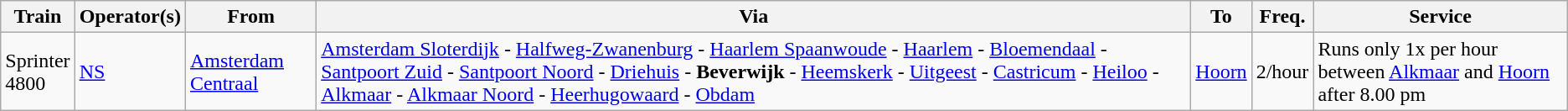<table class="wikitable">
<tr>
<th>Train</th>
<th>Operator(s)</th>
<th>From</th>
<th>Via</th>
<th>To</th>
<th>Freq.</th>
<th>Service</th>
</tr>
<tr>
<td>Sprinter<br>4800</td>
<td><a href='#'>NS</a></td>
<td><a href='#'>Amsterdam Centraal</a></td>
<td><a href='#'>Amsterdam Sloterdijk</a> - <a href='#'>Halfweg-Zwanenburg</a> - <a href='#'>Haarlem Spaanwoude</a> - <a href='#'>Haarlem</a> - <a href='#'>Bloemendaal</a> - <a href='#'>Santpoort Zuid</a> - <a href='#'>Santpoort Noord</a> - <a href='#'>Driehuis</a> - <strong>Beverwijk</strong> - <a href='#'>Heemskerk</a> - <a href='#'>Uitgeest</a> - <a href='#'>Castricum</a> - <a href='#'>Heiloo</a> - <a href='#'>Alkmaar</a> - <a href='#'>Alkmaar Noord</a> - <a href='#'>Heerhugowaard</a> - <a href='#'>Obdam</a></td>
<td><a href='#'>Hoorn</a></td>
<td>2/hour</td>
<td>Runs only 1x per hour between <a href='#'>Alkmaar</a> and <a href='#'>Hoorn</a> after 8.00 pm</td>
</tr>
</table>
